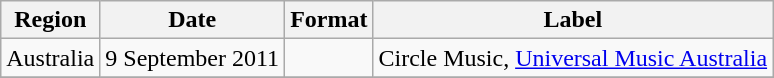<table class="wikitable plainrowheaders">
<tr>
<th scope="col">Region</th>
<th scope="col">Date</th>
<th scope="col">Format</th>
<th scope="col">Label</th>
</tr>
<tr>
<td>Australia</td>
<td>9 September 2011</td>
<td></td>
<td>Circle Music, <a href='#'>Universal Music Australia</a></td>
</tr>
<tr>
</tr>
</table>
